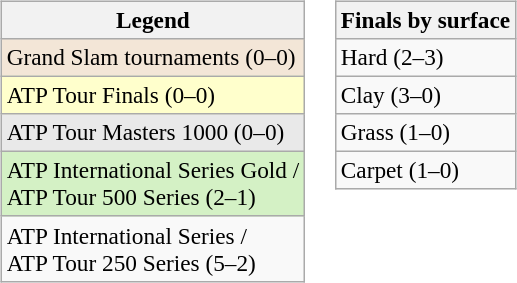<table>
<tr valign=top>
<td><br><table class=wikitable style=font-size:97%>
<tr>
<th>Legend</th>
</tr>
<tr style="background:#f3e6d7;">
<td>Grand Slam tournaments (0–0)</td>
</tr>
<tr style="background:#ffc;">
<td>ATP Tour Finals (0–0)</td>
</tr>
<tr style="background:#e9e9e9;">
<td>ATP Tour Masters 1000 (0–0)</td>
</tr>
<tr style="background:#d4f1c5;">
<td>ATP International Series Gold / <br> ATP Tour 500 Series (2–1)</td>
</tr>
<tr>
<td>ATP International Series / <br> ATP Tour 250 Series (5–2)</td>
</tr>
</table>
</td>
<td><br><table class=wikitable style=font-size:97%>
<tr>
<th>Finals by surface</th>
</tr>
<tr>
<td>Hard (2–3)</td>
</tr>
<tr>
<td>Clay (3–0)</td>
</tr>
<tr>
<td>Grass (1–0)</td>
</tr>
<tr>
<td>Carpet (1–0)</td>
</tr>
</table>
</td>
</tr>
</table>
